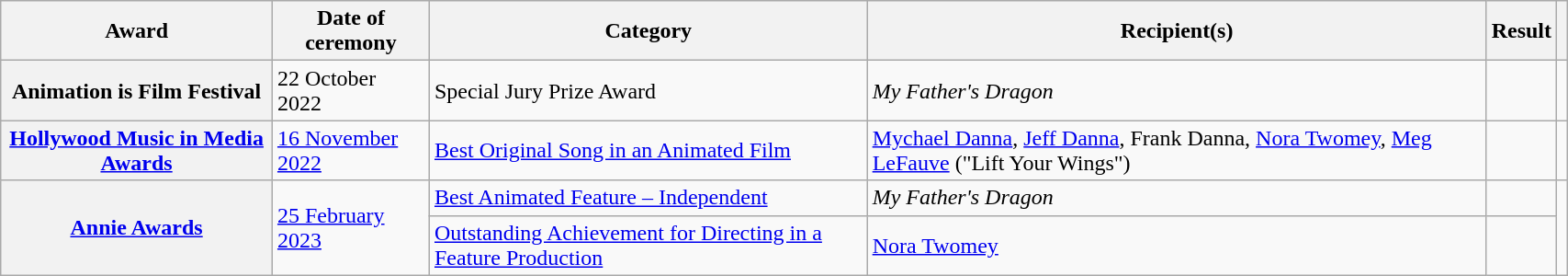<table class="wikitable sortable plainrowheaders" style="width: 90%;">
<tr>
<th scope="col">Award</th>
<th scope="col">Date of ceremony</th>
<th scope="col">Category</th>
<th scope="col">Recipient(s)</th>
<th scope="col">Result</th>
<th scope="col" class="unsortable"></th>
</tr>
<tr>
<th scope="row">Animation is Film Festival</th>
<td>22 October 2022</td>
<td>Special Jury Prize Award</td>
<td><em>My Father's Dragon</em></td>
<td></td>
<td style="text-align:center"></td>
</tr>
<tr>
<th scope="row"><a href='#'>Hollywood Music in Media Awards</a></th>
<td><a href='#'>16 November 2022</a></td>
<td><a href='#'>Best Original Song in an Animated Film</a></td>
<td><a href='#'>Mychael Danna</a>, <a href='#'>Jeff Danna</a>, Frank Danna, <a href='#'>Nora Twomey</a>, <a href='#'>Meg LeFauve</a> ("Lift Your Wings")</td>
<td></td>
<td style="text-align:center"></td>
</tr>
<tr>
<th scope="row" rowspan="2"><a href='#'>Annie Awards</a></th>
<td rowspan="2"><a href='#'>25 February 2023</a></td>
<td><a href='#'>Best Animated Feature – Independent</a></td>
<td><em>My Father's Dragon</em></td>
<td></td>
<td rowspan="2" style="text-align:center"></td>
</tr>
<tr>
<td><a href='#'>Outstanding Achievement for Directing in a Feature Production</a></td>
<td><a href='#'>Nora Twomey</a></td>
<td></td>
</tr>
</table>
